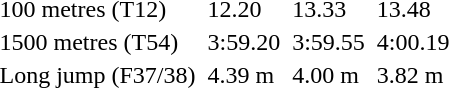<table>
<tr>
<td>100 metres (T12)<br></td>
<td></td>
<td>12.20</td>
<td></td>
<td>13.33</td>
<td></td>
<td>13.48</td>
</tr>
<tr>
<td>1500 metres (T54)<br></td>
<td></td>
<td>3:59.20</td>
<td></td>
<td>3:59.55</td>
<td></td>
<td>4:00.19</td>
</tr>
<tr>
<td>Long jump (F37/38)<br></td>
<td></td>
<td>4.39 m</td>
<td></td>
<td>4.00 m</td>
<td></td>
<td>3.82 m</td>
</tr>
</table>
